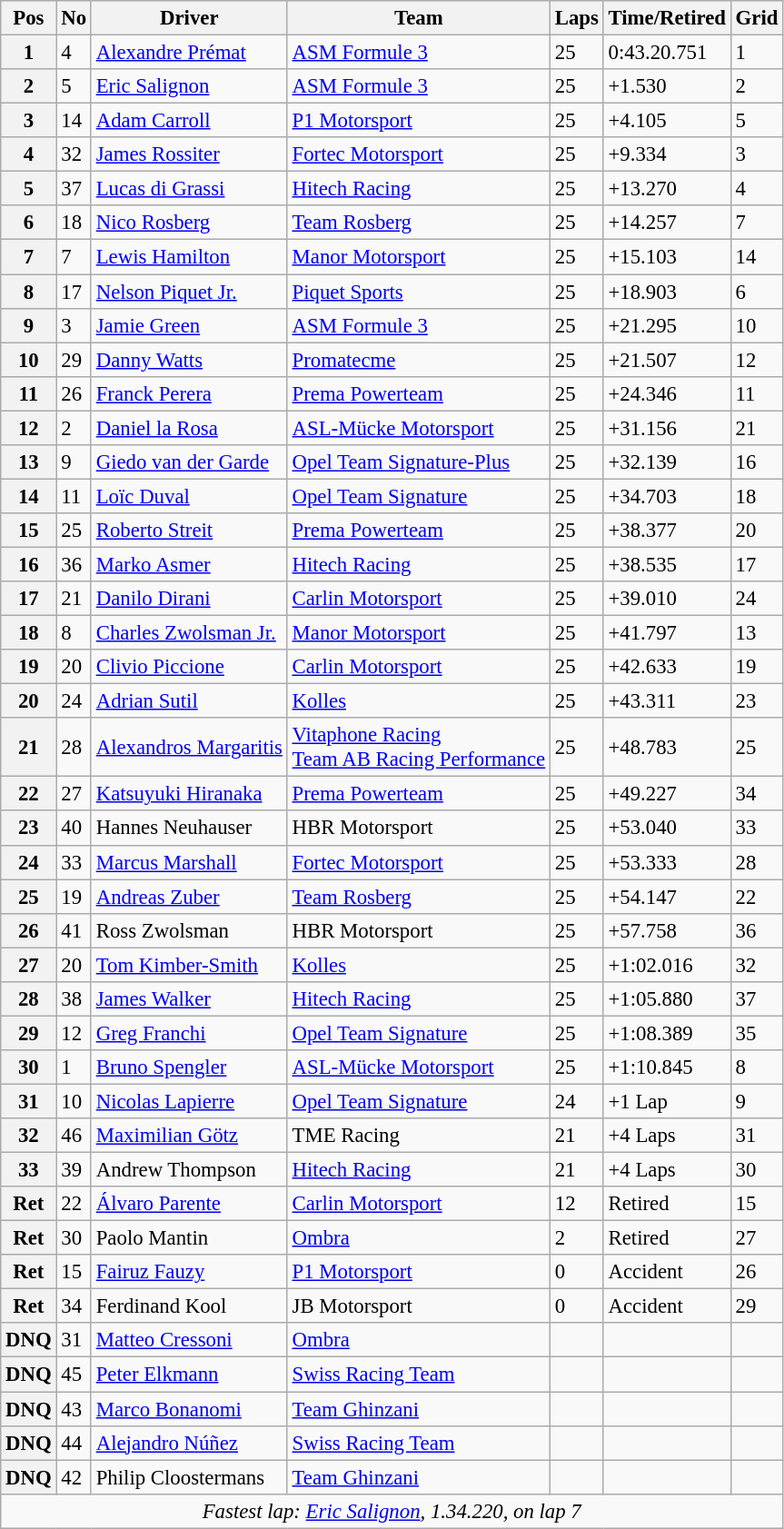<table class="wikitable" style="font-size:95%">
<tr>
<th>Pos</th>
<th>No</th>
<th>Driver</th>
<th>Team</th>
<th>Laps</th>
<th>Time/Retired</th>
<th>Grid</th>
</tr>
<tr>
<th>1</th>
<td>4</td>
<td> <a href='#'>Alexandre Prémat</a></td>
<td><a href='#'>ASM Formule 3</a></td>
<td>25</td>
<td>0:43.20.751</td>
<td>1</td>
</tr>
<tr>
<th>2</th>
<td>5</td>
<td> <a href='#'>Eric Salignon</a></td>
<td><a href='#'>ASM Formule 3</a></td>
<td>25</td>
<td>+1.530</td>
<td>2</td>
</tr>
<tr>
<th>3</th>
<td>14</td>
<td> <a href='#'>Adam Carroll</a></td>
<td><a href='#'>P1 Motorsport</a></td>
<td>25</td>
<td>+4.105</td>
<td>5</td>
</tr>
<tr>
<th>4</th>
<td>32</td>
<td> <a href='#'>James Rossiter</a></td>
<td><a href='#'>Fortec Motorsport</a></td>
<td>25</td>
<td>+9.334</td>
<td>3</td>
</tr>
<tr>
<th>5</th>
<td>37</td>
<td> <a href='#'>Lucas di Grassi</a></td>
<td><a href='#'>Hitech Racing</a></td>
<td>25</td>
<td>+13.270</td>
<td>4</td>
</tr>
<tr>
<th>6</th>
<td>18</td>
<td> <a href='#'>Nico Rosberg</a></td>
<td><a href='#'>Team Rosberg</a></td>
<td>25</td>
<td>+14.257</td>
<td>7</td>
</tr>
<tr>
<th>7</th>
<td>7</td>
<td> <a href='#'>Lewis Hamilton</a></td>
<td><a href='#'>Manor Motorsport</a></td>
<td>25</td>
<td>+15.103</td>
<td>14</td>
</tr>
<tr>
<th>8</th>
<td>17</td>
<td> <a href='#'>Nelson Piquet Jr.</a></td>
<td><a href='#'>Piquet Sports</a></td>
<td>25</td>
<td>+18.903</td>
<td>6</td>
</tr>
<tr>
<th>9</th>
<td>3</td>
<td> <a href='#'>Jamie Green</a></td>
<td><a href='#'>ASM Formule 3</a></td>
<td>25</td>
<td>+21.295</td>
<td>10</td>
</tr>
<tr>
<th>10</th>
<td>29</td>
<td> <a href='#'>Danny Watts</a></td>
<td><a href='#'>Promatecme</a></td>
<td>25</td>
<td>+21.507</td>
<td>12</td>
</tr>
<tr>
<th>11</th>
<td>26</td>
<td> <a href='#'>Franck Perera</a></td>
<td><a href='#'>Prema Powerteam</a></td>
<td>25</td>
<td>+24.346</td>
<td>11</td>
</tr>
<tr>
<th>12</th>
<td>2</td>
<td> <a href='#'>Daniel la Rosa</a></td>
<td><a href='#'>ASL-Mücke Motorsport</a></td>
<td>25</td>
<td>+31.156</td>
<td>21</td>
</tr>
<tr>
<th>13</th>
<td>9</td>
<td> <a href='#'>Giedo van der Garde</a></td>
<td><a href='#'>Opel Team Signature-Plus</a></td>
<td>25</td>
<td>+32.139</td>
<td>16</td>
</tr>
<tr>
<th>14</th>
<td>11</td>
<td> <a href='#'>Loïc Duval</a></td>
<td><a href='#'>Opel Team Signature</a></td>
<td>25</td>
<td>+34.703</td>
<td>18</td>
</tr>
<tr>
<th>15</th>
<td>25</td>
<td> <a href='#'>Roberto Streit</a></td>
<td><a href='#'>Prema Powerteam</a></td>
<td>25</td>
<td>+38.377</td>
<td>20</td>
</tr>
<tr>
<th>16</th>
<td>36</td>
<td> <a href='#'>Marko Asmer</a></td>
<td><a href='#'>Hitech Racing</a></td>
<td>25</td>
<td>+38.535</td>
<td>17</td>
</tr>
<tr>
<th>17</th>
<td>21</td>
<td> <a href='#'>Danilo Dirani</a></td>
<td><a href='#'>Carlin Motorsport</a></td>
<td>25</td>
<td>+39.010</td>
<td>24</td>
</tr>
<tr>
<th>18</th>
<td>8</td>
<td> <a href='#'>Charles Zwolsman Jr.</a></td>
<td><a href='#'>Manor Motorsport</a></td>
<td>25</td>
<td>+41.797</td>
<td>13</td>
</tr>
<tr>
<th>19</th>
<td>20</td>
<td> <a href='#'>Clivio Piccione</a></td>
<td><a href='#'>Carlin Motorsport</a></td>
<td>25</td>
<td>+42.633</td>
<td>19</td>
</tr>
<tr>
<th>20</th>
<td>24</td>
<td> <a href='#'>Adrian Sutil</a></td>
<td><a href='#'>Kolles</a></td>
<td>25</td>
<td>+43.311</td>
<td>23</td>
</tr>
<tr>
<th>21</th>
<td>28</td>
<td> <a href='#'>Alexandros Margaritis</a></td>
<td><a href='#'>Vitaphone Racing<br>Team AB Racing Performance</a></td>
<td>25</td>
<td>+48.783</td>
<td>25</td>
</tr>
<tr>
<th>22</th>
<td>27</td>
<td> <a href='#'>Katsuyuki Hiranaka</a></td>
<td><a href='#'>Prema Powerteam</a></td>
<td>25</td>
<td>+49.227</td>
<td>34</td>
</tr>
<tr>
<th>23</th>
<td>40</td>
<td> Hannes Neuhauser</td>
<td>HBR Motorsport</td>
<td>25</td>
<td>+53.040</td>
<td>33</td>
</tr>
<tr>
<th>24</th>
<td>33</td>
<td> <a href='#'>Marcus Marshall</a></td>
<td><a href='#'>Fortec Motorsport</a></td>
<td>25</td>
<td>+53.333</td>
<td>28</td>
</tr>
<tr>
<th>25</th>
<td>19</td>
<td> <a href='#'>Andreas Zuber</a></td>
<td><a href='#'>Team Rosberg</a></td>
<td>25</td>
<td>+54.147</td>
<td>22</td>
</tr>
<tr>
<th>26</th>
<td>41</td>
<td> Ross Zwolsman</td>
<td>HBR Motorsport</td>
<td>25</td>
<td>+57.758</td>
<td>36</td>
</tr>
<tr>
<th>27</th>
<td>20</td>
<td> <a href='#'>Tom Kimber-Smith</a></td>
<td><a href='#'>Kolles</a></td>
<td>25</td>
<td>+1:02.016</td>
<td>32</td>
</tr>
<tr>
<th>28</th>
<td>38</td>
<td> <a href='#'>James Walker</a></td>
<td><a href='#'>Hitech Racing</a></td>
<td>25</td>
<td>+1:05.880</td>
<td>37</td>
</tr>
<tr>
<th>29</th>
<td>12</td>
<td> <a href='#'>Greg Franchi</a></td>
<td><a href='#'>Opel Team Signature</a></td>
<td>25</td>
<td>+1:08.389</td>
<td>35</td>
</tr>
<tr>
<th>30</th>
<td>1</td>
<td> <a href='#'>Bruno Spengler</a></td>
<td><a href='#'>ASL-Mücke Motorsport</a></td>
<td>25</td>
<td>+1:10.845</td>
<td>8</td>
</tr>
<tr>
<th>31</th>
<td>10</td>
<td> <a href='#'>Nicolas Lapierre</a></td>
<td><a href='#'>Opel Team Signature</a></td>
<td>24</td>
<td>+1 Lap</td>
<td>9</td>
</tr>
<tr>
<th>32</th>
<td>46</td>
<td> <a href='#'>Maximilian Götz</a></td>
<td>TME Racing</td>
<td>21</td>
<td>+4 Laps</td>
<td>31</td>
</tr>
<tr>
<th>33</th>
<td>39</td>
<td> Andrew Thompson</td>
<td><a href='#'>Hitech Racing</a></td>
<td>21</td>
<td>+4 Laps</td>
<td>30</td>
</tr>
<tr>
<th>Ret</th>
<td>22</td>
<td> <a href='#'>Álvaro Parente</a></td>
<td><a href='#'>Carlin Motorsport</a></td>
<td>12</td>
<td>Retired</td>
<td>15</td>
</tr>
<tr>
<th>Ret</th>
<td>30</td>
<td> Paolo Mantin</td>
<td><a href='#'>Ombra</a></td>
<td>2</td>
<td>Retired</td>
<td>27</td>
</tr>
<tr>
<th>Ret</th>
<td>15</td>
<td> <a href='#'>Fairuz Fauzy</a></td>
<td><a href='#'>P1 Motorsport</a></td>
<td>0</td>
<td>Accident</td>
<td>26</td>
</tr>
<tr>
<th>Ret</th>
<td>34</td>
<td> Ferdinand Kool</td>
<td>JB Motorsport</td>
<td>0</td>
<td>Accident</td>
<td>29</td>
</tr>
<tr>
<th>DNQ</th>
<td>31</td>
<td> <a href='#'>Matteo Cressoni</a></td>
<td><a href='#'>Ombra</a></td>
<td></td>
<td></td>
<td></td>
</tr>
<tr>
<th>DNQ</th>
<td>45</td>
<td> <a href='#'>Peter Elkmann</a></td>
<td><a href='#'>Swiss Racing Team</a></td>
<td></td>
<td></td>
<td></td>
</tr>
<tr>
<th>DNQ</th>
<td>43</td>
<td> <a href='#'>Marco Bonanomi</a></td>
<td><a href='#'>Team Ghinzani</a></td>
<td></td>
<td></td>
<td></td>
</tr>
<tr>
<th>DNQ</th>
<td>44</td>
<td> <a href='#'>Alejandro Núñez</a></td>
<td><a href='#'>Swiss Racing Team</a></td>
<td></td>
<td></td>
<td></td>
</tr>
<tr>
<th>DNQ</th>
<td>42</td>
<td> Philip Cloostermans</td>
<td><a href='#'>Team Ghinzani</a></td>
<td></td>
<td></td>
<td></td>
</tr>
<tr>
<td colspan=7 align=center><em>Fastest lap: <a href='#'>Eric Salignon</a>, 1.34.220,  on lap 7</em></td>
</tr>
</table>
